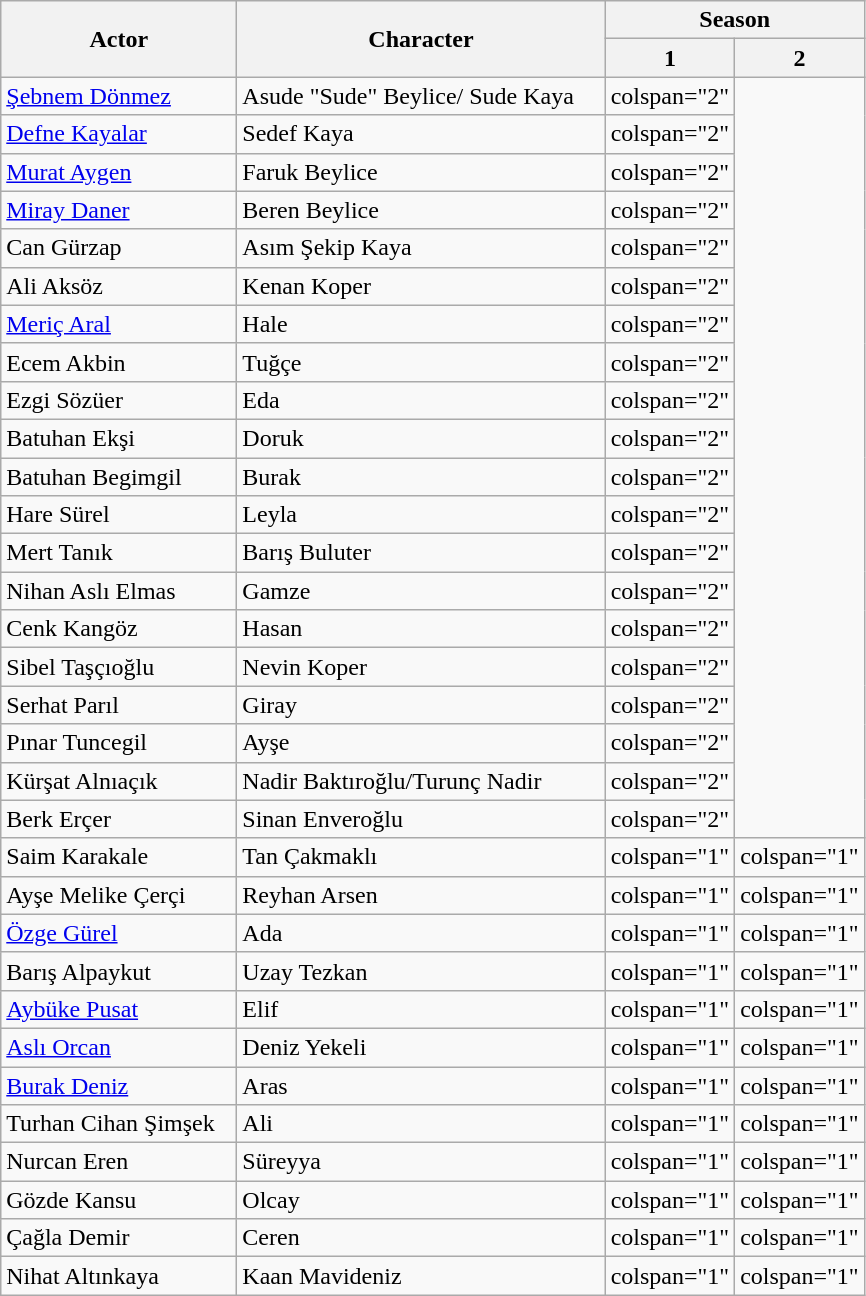<table class="wikitable sortable">
<tr>
<th rowspan="2">Actor</th>
<th rowspan="2">Character</th>
<th colspan="2">Season</th>
</tr>
<tr>
<th ! width="15%">1</th>
<th width="15%">2</th>
</tr>
<tr>
<td><a href='#'>Şebnem Dönmez</a></td>
<td>Asude "Sude" Beylice/ Sude Kaya</td>
<td>colspan="2" </td>
</tr>
<tr>
<td><a href='#'>Defne Kayalar</a></td>
<td>Sedef Kaya</td>
<td>colspan="2" </td>
</tr>
<tr>
<td><a href='#'>Murat Aygen</a></td>
<td>Faruk Beylice</td>
<td>colspan="2" </td>
</tr>
<tr>
<td><a href='#'>Miray Daner</a></td>
<td>Beren Beylice</td>
<td>colspan="2" </td>
</tr>
<tr>
<td>Can Gürzap</td>
<td>Asım Şekip Kaya</td>
<td>colspan="2" </td>
</tr>
<tr>
<td>Ali Aksöz</td>
<td>Kenan Koper</td>
<td>colspan="2" </td>
</tr>
<tr>
<td><a href='#'>Meriç Aral</a></td>
<td>Hale</td>
<td>colspan="2" </td>
</tr>
<tr>
<td>Ecem Akbin</td>
<td>Tuğçe</td>
<td>colspan="2" </td>
</tr>
<tr>
<td>Ezgi Sözüer</td>
<td>Eda</td>
<td>colspan="2" </td>
</tr>
<tr>
<td>Batuhan Ekşi</td>
<td>Doruk</td>
<td>colspan="2" </td>
</tr>
<tr>
<td>Batuhan Begimgil</td>
<td>Burak</td>
<td>colspan="2" </td>
</tr>
<tr>
<td>Hare Sürel</td>
<td>Leyla</td>
<td>colspan="2" </td>
</tr>
<tr>
<td>Mert Tanık</td>
<td>Barış Buluter</td>
<td>colspan="2" </td>
</tr>
<tr>
<td>Nihan Aslı Elmas</td>
<td>Gamze</td>
<td>colspan="2" </td>
</tr>
<tr>
<td>Cenk Kangöz</td>
<td>Hasan</td>
<td>colspan="2" </td>
</tr>
<tr>
<td>Sibel Taşçıoğlu</td>
<td>Nevin Koper</td>
<td>colspan="2" </td>
</tr>
<tr>
<td>Serhat Parıl</td>
<td>Giray</td>
<td>colspan="2" </td>
</tr>
<tr>
<td>Pınar Tuncegil</td>
<td>Ayşe</td>
<td>colspan="2" </td>
</tr>
<tr>
<td>Kürşat Alnıaçık</td>
<td>Nadir Baktıroğlu/Turunç Nadir</td>
<td>colspan="2" </td>
</tr>
<tr>
<td>Berk Erçer</td>
<td>Sinan Enveroğlu</td>
<td>colspan="2" </td>
</tr>
<tr>
<td>Saim Karakale</td>
<td>Tan Çakmaklı</td>
<td>colspan="1" </td>
<td>colspan="1" </td>
</tr>
<tr>
<td>Ayşe Melike Çerçi</td>
<td>Reyhan Arsen</td>
<td>colspan="1" </td>
<td>colspan="1" </td>
</tr>
<tr>
<td><a href='#'>Özge Gürel</a></td>
<td>Ada</td>
<td>colspan="1" </td>
<td>colspan="1" </td>
</tr>
<tr>
<td>Barış Alpaykut</td>
<td>Uzay Tezkan</td>
<td>colspan="1" </td>
<td>colspan="1" </td>
</tr>
<tr>
<td><a href='#'>Aybüke Pusat</a></td>
<td>Elif</td>
<td>colspan="1" </td>
<td>colspan="1" </td>
</tr>
<tr>
<td><a href='#'>Aslı Orcan</a></td>
<td>Deniz Yekeli</td>
<td>colspan="1" </td>
<td>colspan="1" </td>
</tr>
<tr>
<td><a href='#'>Burak Deniz</a></td>
<td>Aras</td>
<td>colspan="1" </td>
<td>colspan="1" </td>
</tr>
<tr>
<td>Turhan Cihan Şimşek</td>
<td>Ali</td>
<td>colspan="1" </td>
<td>colspan="1" </td>
</tr>
<tr>
<td>Nurcan Eren</td>
<td>Süreyya</td>
<td>colspan="1" </td>
<td>colspan="1" </td>
</tr>
<tr>
<td>Gözde Kansu</td>
<td>Olcay</td>
<td>colspan="1" </td>
<td>colspan="1" </td>
</tr>
<tr>
<td>Çağla Demir</td>
<td>Ceren</td>
<td>colspan="1" </td>
<td>colspan="1" </td>
</tr>
<tr>
<td>Nihat Altınkaya</td>
<td>Kaan Mavideniz</td>
<td>colspan="1" </td>
<td>colspan="1" </td>
</tr>
</table>
